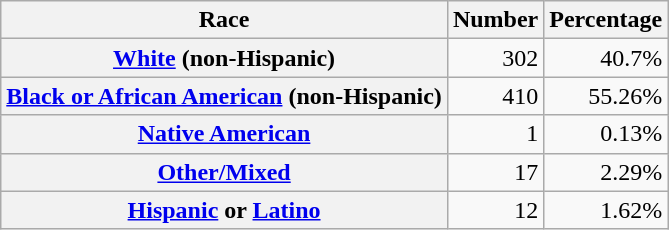<table class="wikitable" style="text-align:right">
<tr>
<th scope="col">Race</th>
<th scope="col">Number</th>
<th scope="col">Percentage</th>
</tr>
<tr>
<th scope="row"><a href='#'>White</a> (non-Hispanic)</th>
<td>302</td>
<td>40.7%</td>
</tr>
<tr>
<th scope="row"><a href='#'>Black or African American</a> (non-Hispanic)</th>
<td>410</td>
<td>55.26%</td>
</tr>
<tr>
<th scope="row"><a href='#'>Native American</a></th>
<td>1</td>
<td>0.13%</td>
</tr>
<tr>
<th scope="row"><a href='#'>Other/Mixed</a></th>
<td>17</td>
<td>2.29%</td>
</tr>
<tr>
<th scope="row"><a href='#'>Hispanic</a> or <a href='#'>Latino</a></th>
<td>12</td>
<td>1.62%</td>
</tr>
</table>
